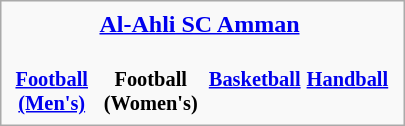<table class="infobox" style="width: 270px;">
<tr>
<th colspan="4"><a href='#'><span>Al-Ahli SC Amman</span></a></th>
</tr>
<tr style="font-size: 85%; text-align: center">
<td><br><strong><a href='#'>Football (Men's)</a></strong></td>
<td><br><strong>Football (Women's)</strong></td>
<td><br><strong><a href='#'>Basketball</a></strong></td>
<td><br><strong><a href='#'>Handball</a></strong></td>
<td></td>
</tr>
</table>
